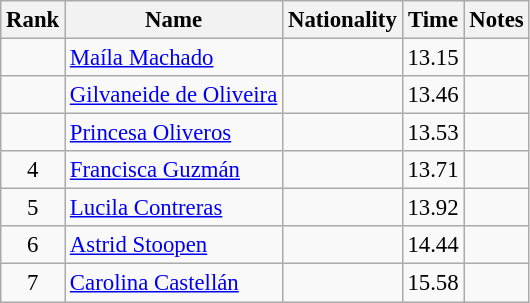<table class="wikitable sortable" style="text-align:center;font-size:95%">
<tr>
<th>Rank</th>
<th>Name</th>
<th>Nationality</th>
<th>Time</th>
<th>Notes</th>
</tr>
<tr>
<td></td>
<td align=left><a href='#'>Maíla Machado</a></td>
<td align=left></td>
<td>13.15</td>
<td></td>
</tr>
<tr>
<td></td>
<td align=left><a href='#'>Gilvaneide de Oliveira</a></td>
<td align=left></td>
<td>13.46</td>
<td></td>
</tr>
<tr>
<td></td>
<td align=left><a href='#'>Princesa Oliveros</a></td>
<td align=left></td>
<td>13.53</td>
<td></td>
</tr>
<tr>
<td>4</td>
<td align=left><a href='#'>Francisca Guzmán</a></td>
<td align=left></td>
<td>13.71</td>
<td></td>
</tr>
<tr>
<td>5</td>
<td align=left><a href='#'>Lucila Contreras</a></td>
<td align=left></td>
<td>13.92</td>
<td></td>
</tr>
<tr>
<td>6</td>
<td align=left><a href='#'>Astrid Stoopen</a></td>
<td align=left></td>
<td>14.44</td>
<td></td>
</tr>
<tr>
<td>7</td>
<td align=left><a href='#'>Carolina Castellán</a></td>
<td align=left></td>
<td>15.58</td>
<td></td>
</tr>
</table>
